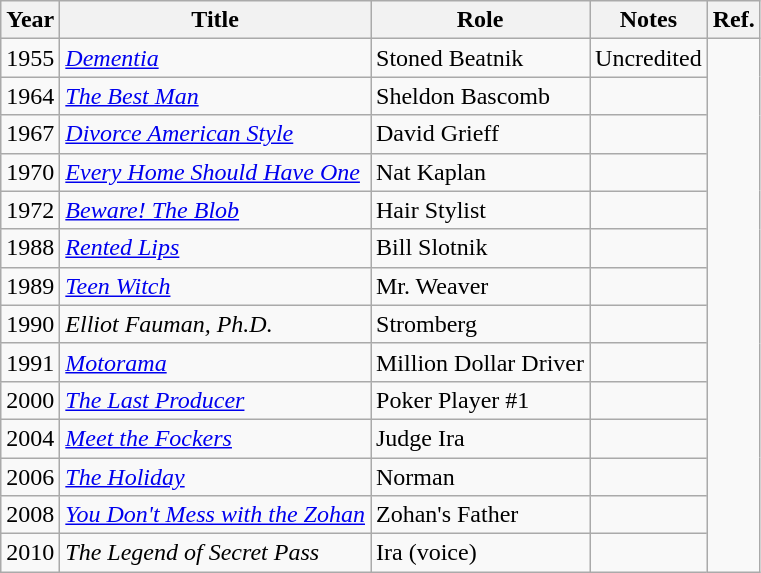<table class="wikitable">
<tr>
<th>Year</th>
<th>Title</th>
<th>Role</th>
<th>Notes</th>
<th>Ref.</th>
</tr>
<tr>
<td>1955</td>
<td><em><a href='#'>Dementia</a></em></td>
<td>Stoned Beatnik</td>
<td>Uncredited</td>
<td align="center" rowspan="14"></td>
</tr>
<tr>
<td>1964</td>
<td><em><a href='#'>The Best Man</a></em></td>
<td>Sheldon Bascomb</td>
<td></td>
</tr>
<tr>
<td>1967</td>
<td><em><a href='#'>Divorce American Style</a></em></td>
<td>David Grieff</td>
<td></td>
</tr>
<tr>
<td>1970</td>
<td><em><a href='#'>Every Home Should Have One</a></em></td>
<td>Nat Kaplan</td>
<td></td>
</tr>
<tr>
<td>1972</td>
<td><em><a href='#'>Beware! The Blob</a></em></td>
<td>Hair Stylist</td>
<td></td>
</tr>
<tr>
<td>1988</td>
<td><em><a href='#'>Rented Lips</a></em></td>
<td>Bill Slotnik</td>
<td></td>
</tr>
<tr>
<td>1989</td>
<td><em><a href='#'>Teen Witch</a></em></td>
<td>Mr. Weaver</td>
<td></td>
</tr>
<tr>
<td>1990</td>
<td><em>Elliot Fauman, Ph.D.</em></td>
<td>Stromberg</td>
<td></td>
</tr>
<tr>
<td>1991</td>
<td><em><a href='#'>Motorama</a></em></td>
<td>Million Dollar Driver</td>
<td></td>
</tr>
<tr>
<td>2000</td>
<td><em><a href='#'>The Last Producer</a></em></td>
<td>Poker Player #1</td>
<td></td>
</tr>
<tr>
<td>2004</td>
<td><em><a href='#'>Meet the Fockers</a></em></td>
<td>Judge Ira</td>
<td></td>
</tr>
<tr>
<td>2006</td>
<td><em><a href='#'>The Holiday</a></em></td>
<td>Norman</td>
<td></td>
</tr>
<tr>
<td>2008</td>
<td><em><a href='#'>You Don't Mess with the Zohan</a></em></td>
<td>Zohan's Father</td>
<td></td>
</tr>
<tr>
<td>2010</td>
<td><em>The Legend of Secret Pass</em></td>
<td>Ira (voice)</td>
<td></td>
</tr>
</table>
